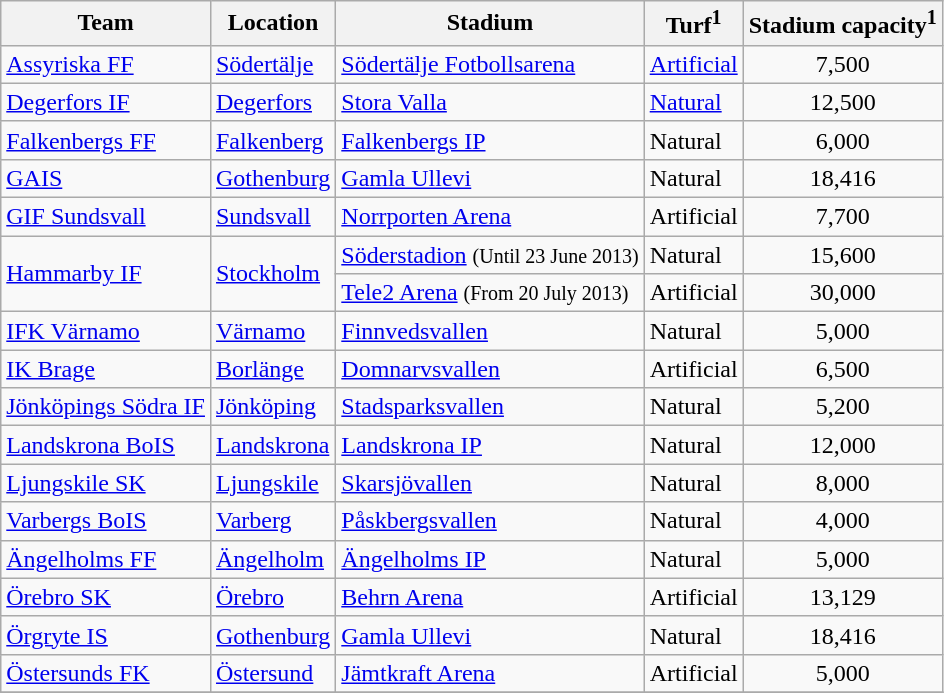<table class="wikitable" style="text-align: left;">
<tr>
<th>Team</th>
<th>Location</th>
<th>Stadium</th>
<th>Turf<sup>1</sup></th>
<th>Stadium capacity<sup>1</sup></th>
</tr>
<tr>
<td><a href='#'>Assyriska FF</a></td>
<td><a href='#'>Södertälje</a></td>
<td><a href='#'>Södertälje Fotbollsarena</a></td>
<td><a href='#'>Artificial</a></td>
<td align="center">7,500</td>
</tr>
<tr>
<td><a href='#'>Degerfors IF</a></td>
<td><a href='#'>Degerfors</a></td>
<td><a href='#'>Stora Valla</a></td>
<td><a href='#'>Natural</a></td>
<td align="center">12,500</td>
</tr>
<tr>
<td><a href='#'>Falkenbergs FF</a></td>
<td><a href='#'>Falkenberg</a></td>
<td><a href='#'>Falkenbergs IP</a></td>
<td>Natural</td>
<td align="center">6,000</td>
</tr>
<tr>
<td><a href='#'>GAIS</a></td>
<td><a href='#'>Gothenburg</a></td>
<td><a href='#'>Gamla Ullevi</a></td>
<td>Natural</td>
<td align="center">18,416</td>
</tr>
<tr>
<td><a href='#'>GIF Sundsvall</a></td>
<td><a href='#'>Sundsvall</a></td>
<td><a href='#'>Norrporten Arena</a></td>
<td>Artificial</td>
<td align="center">7,700</td>
</tr>
<tr>
<td rowspan="2"><a href='#'>Hammarby IF</a></td>
<td rowspan="2"><a href='#'>Stockholm</a></td>
<td><a href='#'>Söderstadion</a> <small>(Until 23 June 2013)</small></td>
<td>Natural</td>
<td align="center">15,600</td>
</tr>
<tr>
<td><a href='#'>Tele2 Arena</a> <small>(From 20 July 2013)</small></td>
<td>Artificial</td>
<td align="center">30,000</td>
</tr>
<tr>
<td><a href='#'>IFK Värnamo</a></td>
<td><a href='#'>Värnamo</a></td>
<td><a href='#'>Finnvedsvallen</a></td>
<td>Natural</td>
<td align="center">5,000</td>
</tr>
<tr>
<td><a href='#'>IK Brage</a></td>
<td><a href='#'>Borlänge</a></td>
<td><a href='#'>Domnarvsvallen</a></td>
<td>Artificial</td>
<td align="center">6,500</td>
</tr>
<tr>
<td><a href='#'>Jönköpings Södra IF</a></td>
<td><a href='#'>Jönköping</a></td>
<td><a href='#'>Stadsparksvallen</a></td>
<td>Natural</td>
<td align="center">5,200</td>
</tr>
<tr>
<td><a href='#'>Landskrona BoIS</a></td>
<td><a href='#'>Landskrona</a></td>
<td><a href='#'>Landskrona IP</a></td>
<td>Natural</td>
<td align="center">12,000</td>
</tr>
<tr>
<td><a href='#'>Ljungskile SK</a></td>
<td><a href='#'>Ljungskile</a></td>
<td><a href='#'>Skarsjövallen</a></td>
<td>Natural</td>
<td align="center">8,000</td>
</tr>
<tr>
<td><a href='#'>Varbergs BoIS</a></td>
<td><a href='#'>Varberg</a></td>
<td><a href='#'>Påskbergsvallen</a></td>
<td>Natural</td>
<td align="center">4,000</td>
</tr>
<tr>
<td><a href='#'>Ängelholms FF</a></td>
<td><a href='#'>Ängelholm</a></td>
<td><a href='#'>Ängelholms IP</a></td>
<td>Natural</td>
<td align="center">5,000</td>
</tr>
<tr>
<td><a href='#'>Örebro SK</a></td>
<td><a href='#'>Örebro</a></td>
<td><a href='#'>Behrn Arena</a></td>
<td>Artificial</td>
<td align="center">13,129</td>
</tr>
<tr>
<td><a href='#'>Örgryte IS</a></td>
<td><a href='#'>Gothenburg</a></td>
<td><a href='#'>Gamla Ullevi</a></td>
<td>Natural</td>
<td align="center">18,416</td>
</tr>
<tr>
<td><a href='#'>Östersunds FK</a></td>
<td><a href='#'>Östersund</a></td>
<td><a href='#'>Jämtkraft Arena</a></td>
<td>Artificial</td>
<td align="center">5,000</td>
</tr>
<tr>
</tr>
</table>
